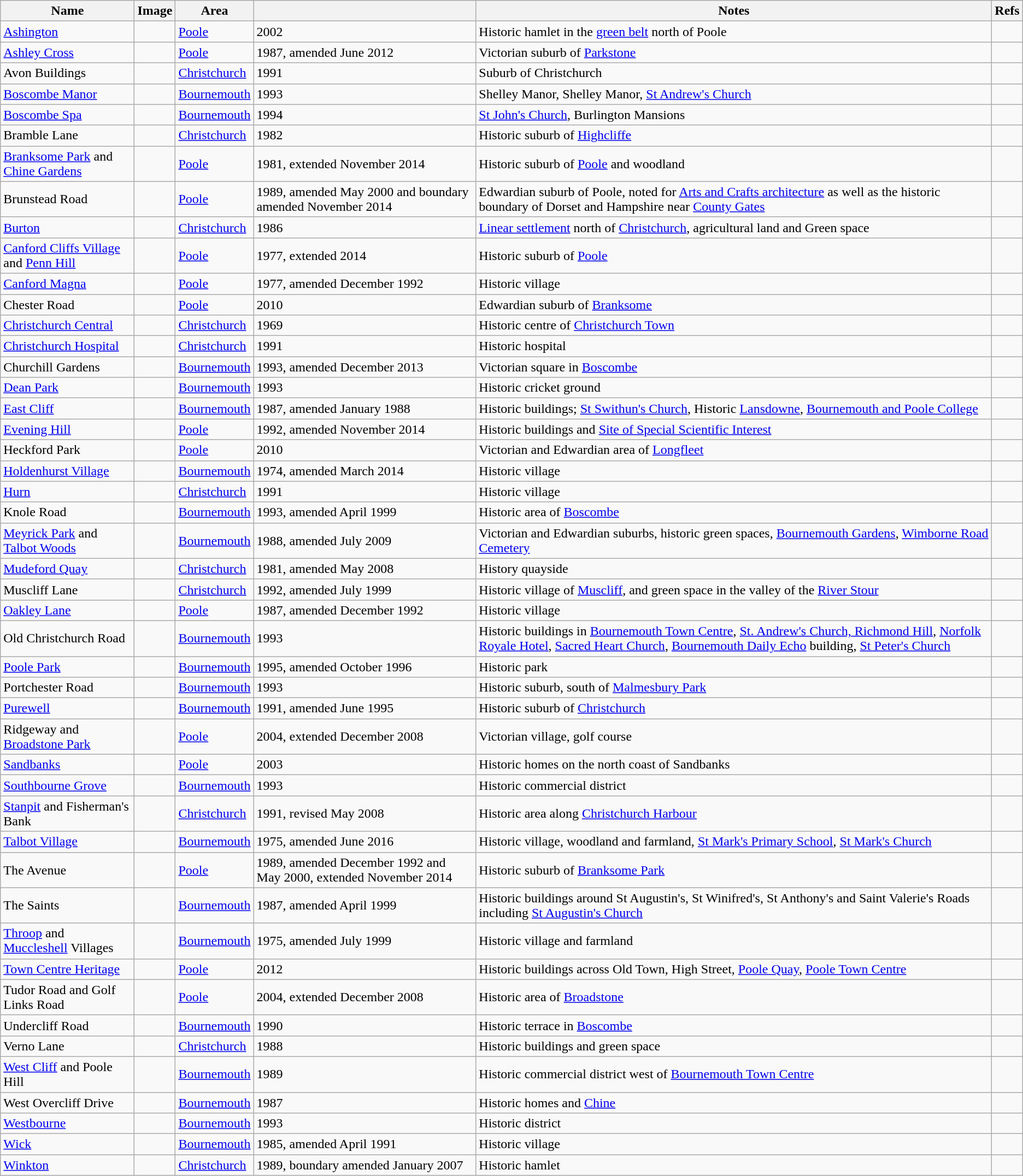<table class="wikitable sortable">
<tr>
<th>Name</th>
<th class="unsortable">Image</th>
<th>Area</th>
<th></th>
<th class="unsortable">Notes</th>
<th class="unsortable">Refs</th>
</tr>
<tr>
<td><a href='#'>Ashington</a></td>
<td></td>
<td><a href='#'>Poole</a></td>
<td>2002</td>
<td>Historic hamlet in the <a href='#'>green belt</a> north of Poole</td>
<td></td>
</tr>
<tr>
<td><a href='#'>Ashley Cross</a></td>
<td></td>
<td><a href='#'>Poole</a></td>
<td>1987, amended June 2012</td>
<td>Victorian suburb of <a href='#'>Parkstone</a></td>
<td></td>
</tr>
<tr>
<td>Avon Buildings</td>
<td></td>
<td><a href='#'>Christchurch</a></td>
<td>1991</td>
<td>Suburb of Christchurch</td>
<td></td>
</tr>
<tr>
<td><a href='#'>Boscombe Manor</a></td>
<td></td>
<td><a href='#'>Bournemouth</a></td>
<td>1993</td>
<td>Shelley Manor, Shelley Manor, <a href='#'>St Andrew's Church</a></td>
<td></td>
</tr>
<tr>
<td><a href='#'>Boscombe Spa</a></td>
<td></td>
<td><a href='#'>Bournemouth</a></td>
<td>1994</td>
<td><a href='#'>St John's Church</a>, Burlington Mansions</td>
<td></td>
</tr>
<tr>
<td>Bramble Lane</td>
<td></td>
<td><a href='#'>Christchurch</a></td>
<td>1982</td>
<td>Historic suburb of <a href='#'>Highcliffe</a></td>
<td></td>
</tr>
<tr>
<td><a href='#'>Branksome Park</a> and <a href='#'>Chine Gardens</a></td>
<td></td>
<td><a href='#'>Poole</a></td>
<td>1981, extended November 2014</td>
<td>Historic suburb of <a href='#'>Poole</a> and woodland</td>
<td></td>
</tr>
<tr>
<td>Brunstead Road</td>
<td></td>
<td><a href='#'>Poole</a></td>
<td>1989, amended May 2000 and boundary amended November 2014</td>
<td>Edwardian suburb of Poole, noted for <a href='#'>Arts and Crafts architecture</a> as well as the historic boundary of Dorset and Hampshire near <a href='#'>County Gates</a></td>
<td></td>
</tr>
<tr>
<td><a href='#'>Burton</a></td>
<td></td>
<td><a href='#'>Christchurch</a></td>
<td>1986</td>
<td><a href='#'>Linear settlement</a> north of <a href='#'>Christchurch</a>, agricultural land and Green space</td>
<td></td>
</tr>
<tr>
<td><a href='#'>Canford Cliffs Village</a> and <a href='#'>Penn Hill</a></td>
<td></td>
<td><a href='#'>Poole</a></td>
<td>1977, extended 2014</td>
<td>Historic suburb of <a href='#'>Poole</a></td>
<td></td>
</tr>
<tr>
<td><a href='#'>Canford Magna</a></td>
<td></td>
<td><a href='#'>Poole</a></td>
<td>1977, amended December 1992</td>
<td>Historic village</td>
<td></td>
</tr>
<tr>
<td>Chester Road</td>
<td></td>
<td><a href='#'>Poole</a></td>
<td>2010</td>
<td>Edwardian suburb of <a href='#'>Branksome</a></td>
<td></td>
</tr>
<tr>
<td><a href='#'>Christchurch Central</a></td>
<td></td>
<td><a href='#'>Christchurch</a></td>
<td>1969</td>
<td>Historic centre of <a href='#'>Christchurch Town</a></td>
<td></td>
</tr>
<tr>
<td><a href='#'>Christchurch Hospital</a></td>
<td></td>
<td><a href='#'>Christchurch</a></td>
<td>1991</td>
<td>Historic hospital</td>
<td></td>
</tr>
<tr>
<td>Churchill Gardens</td>
<td></td>
<td><a href='#'>Bournemouth</a></td>
<td>1993, amended December 2013</td>
<td>Victorian square in <a href='#'>Boscombe</a></td>
<td></td>
</tr>
<tr>
<td><a href='#'>Dean Park</a></td>
<td></td>
<td><a href='#'>Bournemouth</a></td>
<td>1993</td>
<td>Historic cricket ground</td>
<td></td>
</tr>
<tr>
<td><a href='#'>East Cliff</a></td>
<td></td>
<td><a href='#'>Bournemouth</a></td>
<td>1987, amended January 1988</td>
<td>Historic buildings; <a href='#'>St Swithun's Church</a>, Historic <a href='#'>Lansdowne</a>, <a href='#'>Bournemouth and Poole College</a></td>
<td></td>
</tr>
<tr>
<td><a href='#'>Evening Hill</a></td>
<td></td>
<td><a href='#'>Poole</a></td>
<td>1992, amended November 2014</td>
<td>Historic buildings and <a href='#'>Site of Special Scientific Interest</a></td>
<td></td>
</tr>
<tr>
<td>Heckford Park</td>
<td></td>
<td><a href='#'>Poole</a></td>
<td>2010</td>
<td>Victorian and Edwardian area of <a href='#'>Longfleet</a></td>
<td></td>
</tr>
<tr>
<td><a href='#'>Holdenhurst Village</a></td>
<td></td>
<td><a href='#'>Bournemouth</a></td>
<td>1974, amended March 2014</td>
<td>Historic village</td>
<td></td>
</tr>
<tr>
<td><a href='#'>Hurn</a></td>
<td></td>
<td><a href='#'>Christchurch</a></td>
<td>1991</td>
<td>Historic village</td>
<td></td>
</tr>
<tr>
<td>Knole Road</td>
<td></td>
<td><a href='#'>Bournemouth</a></td>
<td>1993, amended April 1999</td>
<td>Historic area of <a href='#'>Boscombe</a></td>
<td></td>
</tr>
<tr>
<td><a href='#'>Meyrick Park</a> and <a href='#'>Talbot Woods</a></td>
<td></td>
<td><a href='#'>Bournemouth</a></td>
<td>1988, amended July 2009</td>
<td>Victorian and Edwardian suburbs, historic green spaces, <a href='#'>Bournemouth Gardens</a>, <a href='#'>Wimborne Road Cemetery</a></td>
<td></td>
</tr>
<tr>
<td><a href='#'>Mudeford Quay</a></td>
<td></td>
<td><a href='#'>Christchurch</a></td>
<td>1981, amended May 2008</td>
<td>History quayside</td>
<td></td>
</tr>
<tr>
<td>Muscliff Lane</td>
<td></td>
<td><a href='#'>Christchurch</a></td>
<td>1992, amended July 1999</td>
<td>Historic village of <a href='#'>Muscliff</a>, and green space in the valley of the <a href='#'>River Stour</a></td>
<td></td>
</tr>
<tr>
<td><a href='#'>Oakley Lane</a></td>
<td></td>
<td><a href='#'>Poole</a></td>
<td>1987, amended December 1992</td>
<td>Historic village</td>
<td></td>
</tr>
<tr>
<td>Old Christchurch Road</td>
<td></td>
<td><a href='#'>Bournemouth</a></td>
<td>1993</td>
<td>Historic buildings in <a href='#'>Bournemouth Town Centre</a>, <a href='#'>St. Andrew's Church, Richmond Hill</a>, <a href='#'>Norfolk Royale Hotel</a>, <a href='#'>Sacred Heart Church</a>, <a href='#'>Bournemouth Daily Echo</a> building, <a href='#'>St Peter's Church</a></td>
<td></td>
</tr>
<tr>
<td><a href='#'>Poole Park</a></td>
<td></td>
<td><a href='#'>Bournemouth</a></td>
<td>1995, amended October 1996</td>
<td>Historic park</td>
<td></td>
</tr>
<tr>
<td>Portchester Road</td>
<td></td>
<td><a href='#'>Bournemouth</a></td>
<td>1993</td>
<td>Historic suburb, south of <a href='#'>Malmesbury Park</a></td>
<td></td>
</tr>
<tr>
<td><a href='#'>Purewell</a></td>
<td></td>
<td><a href='#'>Bournemouth</a></td>
<td>1991, amended June 1995</td>
<td>Historic suburb of <a href='#'>Christchurch</a></td>
<td></td>
</tr>
<tr>
<td>Ridgeway and <a href='#'>Broadstone Park</a></td>
<td></td>
<td><a href='#'>Poole</a></td>
<td>2004, extended December 2008</td>
<td>Victorian village, golf course</td>
<td></td>
</tr>
<tr>
<td><a href='#'>Sandbanks</a></td>
<td></td>
<td><a href='#'>Poole</a></td>
<td>2003</td>
<td>Historic homes on the north coast of Sandbanks</td>
<td></td>
</tr>
<tr>
<td><a href='#'>Southbourne Grove</a></td>
<td></td>
<td><a href='#'>Bournemouth</a></td>
<td>1993</td>
<td>Historic commercial district</td>
<td></td>
</tr>
<tr>
<td><a href='#'>Stanpit</a> and Fisherman's Bank</td>
<td></td>
<td><a href='#'>Christchurch</a></td>
<td>1991, revised May 2008</td>
<td>Historic area along <a href='#'>Christchurch Harbour</a></td>
<td></td>
</tr>
<tr>
<td><a href='#'>Talbot Village</a></td>
<td></td>
<td><a href='#'>Bournemouth</a></td>
<td>1975, amended June 2016</td>
<td>Historic village, woodland and farmland, <a href='#'>St Mark's Primary School</a>, <a href='#'>St Mark's Church</a></td>
<td></td>
</tr>
<tr>
<td>The Avenue</td>
<td></td>
<td><a href='#'>Poole</a></td>
<td>1989, amended December 1992 and May 2000, extended November 2014</td>
<td>Historic suburb of <a href='#'>Branksome Park</a></td>
<td></td>
</tr>
<tr>
<td>The Saints</td>
<td></td>
<td><a href='#'>Bournemouth</a></td>
<td>1987, amended April 1999</td>
<td>Historic buildings around St Augustin's, St Winifred's, St Anthony's and Saint Valerie's Roads including <a href='#'>St Augustin's Church</a></td>
<td></td>
</tr>
<tr>
<td><a href='#'>Throop</a> and <a href='#'>Muccleshell</a> Villages</td>
<td></td>
<td><a href='#'>Bournemouth</a></td>
<td>1975, amended July 1999</td>
<td>Historic village and farmland</td>
<td></td>
</tr>
<tr>
<td><a href='#'>Town Centre Heritage</a></td>
<td></td>
<td><a href='#'>Poole</a></td>
<td>2012</td>
<td>Historic buildings across Old Town, High Street, <a href='#'>Poole Quay</a>, <a href='#'>Poole Town Centre</a></td>
<td></td>
</tr>
<tr>
<td>Tudor Road and Golf Links Road</td>
<td></td>
<td><a href='#'>Poole</a></td>
<td>2004, extended December 2008</td>
<td>Historic area of <a href='#'>Broadstone</a></td>
<td></td>
</tr>
<tr>
<td>Undercliff Road</td>
<td></td>
<td><a href='#'>Bournemouth</a></td>
<td>1990</td>
<td>Historic terrace in <a href='#'>Boscombe</a></td>
<td></td>
</tr>
<tr>
<td>Verno Lane</td>
<td></td>
<td><a href='#'>Christchurch</a></td>
<td>1988</td>
<td>Historic buildings and green space</td>
<td></td>
</tr>
<tr>
<td><a href='#'>West Cliff</a> and Poole Hill</td>
<td></td>
<td><a href='#'>Bournemouth</a></td>
<td>1989</td>
<td>Historic commercial district west of <a href='#'>Bournemouth Town Centre</a></td>
<td></td>
</tr>
<tr>
<td>West Overcliff Drive</td>
<td></td>
<td><a href='#'>Bournemouth</a></td>
<td>1987</td>
<td>Historic homes and <a href='#'>Chine</a></td>
<td></td>
</tr>
<tr>
<td><a href='#'>Westbourne</a></td>
<td></td>
<td><a href='#'>Bournemouth</a></td>
<td>1993</td>
<td>Historic district</td>
<td></td>
</tr>
<tr>
<td><a href='#'>Wick</a></td>
<td></td>
<td><a href='#'>Bournemouth</a></td>
<td>1985, amended April 1991</td>
<td>Historic village</td>
<td></td>
</tr>
<tr>
<td><a href='#'>Winkton</a></td>
<td></td>
<td><a href='#'>Christchurch</a></td>
<td>1989, boundary amended January 2007</td>
<td>Historic hamlet</td>
<td></td>
</tr>
</table>
